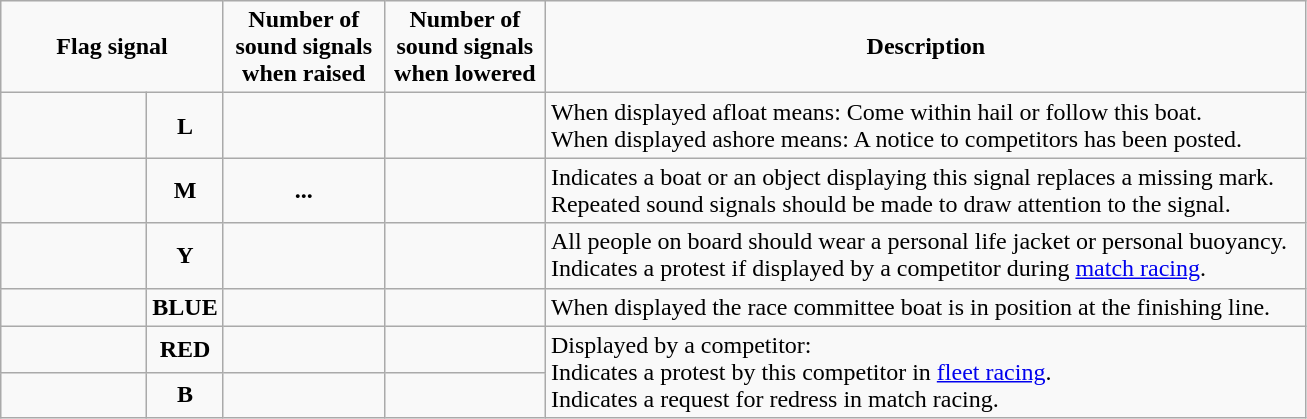<table class="wikitable">
<tr style="text-align: center; font-weight: bold;">
<td colspan="2" width="120px">Flag signal</td>
<td width="100px">Number of sound signals when raised</td>
<td width="100px">Number of sound signals when lowered</td>
<td width="500px">Description</td>
</tr>
<tr>
<td width="90px"></td>
<td width="30px" align="center"><strong>L</strong></td>
<td></td>
<td></td>
<td>When displayed afloat means: Come within hail or follow this boat.<br>When displayed ashore means: A notice to competitors has been posted.</td>
</tr>
<tr>
<td></td>
<td align="center"><strong>M</strong></td>
<td align="center"> <strong>...</strong> </td>
<td></td>
<td>Indicates a boat or an object displaying this signal replaces a missing mark.<br>Repeated sound signals should be made to draw attention to the signal.</td>
</tr>
<tr>
<td></td>
<td align="center"><strong>Y</strong></td>
<td></td>
<td></td>
<td>All people on board should wear a personal life jacket or personal buoyancy.<br>Indicates a protest if displayed by a competitor during <a href='#'>match racing</a>.</td>
</tr>
<tr>
<td></td>
<td align="center"><strong>BLUE</strong></td>
<td></td>
<td></td>
<td>When displayed the race committee boat is in position at the finishing line.</td>
</tr>
<tr>
<td></td>
<td align="center"><strong>RED</strong></td>
<td></td>
<td></td>
<td rowspan=2>Displayed by a competitor:<br>Indicates a protest by this competitor in <a href='#'>fleet racing</a>.<br>
Indicates a request for redress in match racing.</td>
</tr>
<tr>
<td></td>
<td align="center"><strong>B</strong></td>
<td></td>
<td></td>
</tr>
</table>
